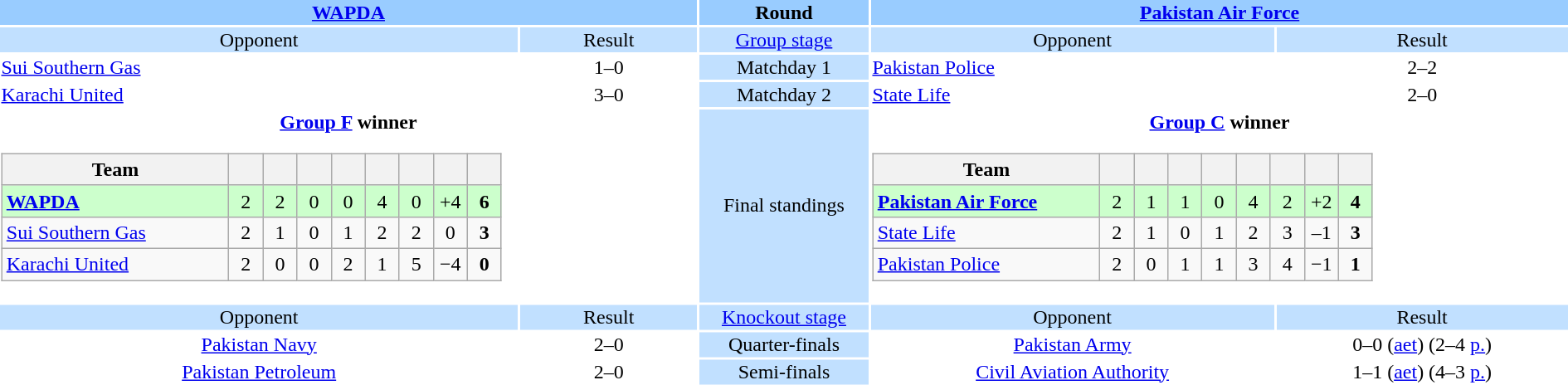<table style="width:100%;text-align:center">
<tr style="vertical-align:top;background:#9cf">
<th colspan=2 style="width:1*"><a href='#'>WAPDA</a></th>
<th>Round</th>
<th colspan=2 style="width:1*"><a href='#'>Pakistan Air Force</a></th>
</tr>
<tr style="vertical-align:top;background:#c1e0ff">
<td>Opponent</td>
<td>Result</td>
<td><a href='#'>Group stage</a></td>
<td>Opponent</td>
<td>Result</td>
</tr>
<tr>
<td align=left><a href='#'>Sui Southern Gas</a></td>
<td>1–0</td>
<td style="background:#c1e0ff">Matchday 1</td>
<td align=left><a href='#'>Pakistan Police</a></td>
<td>2–2</td>
</tr>
<tr>
<td align=left><a href='#'>Karachi United</a></td>
<td>3–0</td>
<td style="background:#c1e0ff">Matchday 2</td>
<td align=left><a href='#'>State Life</a></td>
<td>2–0</td>
</tr>
<tr>
<td colspan="2" style="text-align:center;vertical-align:top"><strong><a href='#'>Group F</a> winner</strong><br><table class="wikitable" style="text-align:center">
<tr>
<th style="width:175px">Team</th>
<th width="20"></th>
<th width="20"></th>
<th width="20"></th>
<th width="20"></th>
<th width="20"></th>
<th width="20"></th>
<th width="20"></th>
<th width="20"></th>
</tr>
<tr style="background:#cfc">
<td align=left><strong><a href='#'>WAPDA</a></strong></td>
<td>2</td>
<td>2</td>
<td>0</td>
<td>0</td>
<td>4</td>
<td>0</td>
<td>+4</td>
<td><strong>6</strong></td>
</tr>
<tr>
<td align=left><a href='#'>Sui Southern Gas</a></td>
<td>2</td>
<td>1</td>
<td>0</td>
<td>1</td>
<td>2</td>
<td>2</td>
<td>0</td>
<td><strong>3</strong></td>
</tr>
<tr>
<td align=left><a href='#'>Karachi United</a></td>
<td>2</td>
<td>0</td>
<td>0</td>
<td>2</td>
<td>1</td>
<td>5</td>
<td>−4</td>
<td><strong>0</strong></td>
</tr>
</table>
</td>
<td style="background:#c1e0ff">Final standings</td>
<td colspan="2" style="text-align:center;vertical-align:top"><strong><a href='#'>Group C</a> winner</strong><br><table class="wikitable" style="text-align:center">
<tr>
<th style="width:175px">Team</th>
<th width="20"></th>
<th width="20"></th>
<th width="20"></th>
<th width="20"></th>
<th width="20"></th>
<th width="20"></th>
<th width="20"></th>
<th width="20"></th>
</tr>
<tr style="background:#cfc">
<td align=left><strong><a href='#'>Pakistan Air Force</a></strong></td>
<td>2</td>
<td>1</td>
<td>1</td>
<td>0</td>
<td>4</td>
<td>2</td>
<td>+2</td>
<td><strong>4</strong></td>
</tr>
<tr>
<td align=left><a href='#'>State Life</a></td>
<td>2</td>
<td>1</td>
<td>0</td>
<td>1</td>
<td>2</td>
<td>3</td>
<td>–1</td>
<td><strong>3</strong></td>
</tr>
<tr>
<td align=left><a href='#'>Pakistan Police</a></td>
<td>2</td>
<td>0</td>
<td>1</td>
<td>1</td>
<td>3</td>
<td>4</td>
<td>−1</td>
<td><strong>1</strong></td>
</tr>
</table>
</td>
</tr>
<tr style="vertical-align:top;background:#c1e0ff">
<td>Opponent</td>
<td>Result</td>
<td><a href='#'>Knockout stage</a></td>
<td>Opponent</td>
<td>Result</td>
</tr>
<tr>
<td><a href='#'>Pakistan Navy</a></td>
<td>2–0</td>
<td style="background:#c1e0ff">Quarter-finals</td>
<td><a href='#'>Pakistan Army</a></td>
<td>0–0 (<a href='#'>aet</a>) (2–4 <a href='#'>p.</a>)</td>
</tr>
<tr>
<td><a href='#'>Pakistan Petroleum</a></td>
<td>2–0</td>
<td style="background:#c1e0ff">Semi-finals</td>
<td><a href='#'>Civil Aviation Authority</a></td>
<td>1–1 (<a href='#'>aet</a>) (4–3 <a href='#'>p.</a>)</td>
</tr>
</table>
